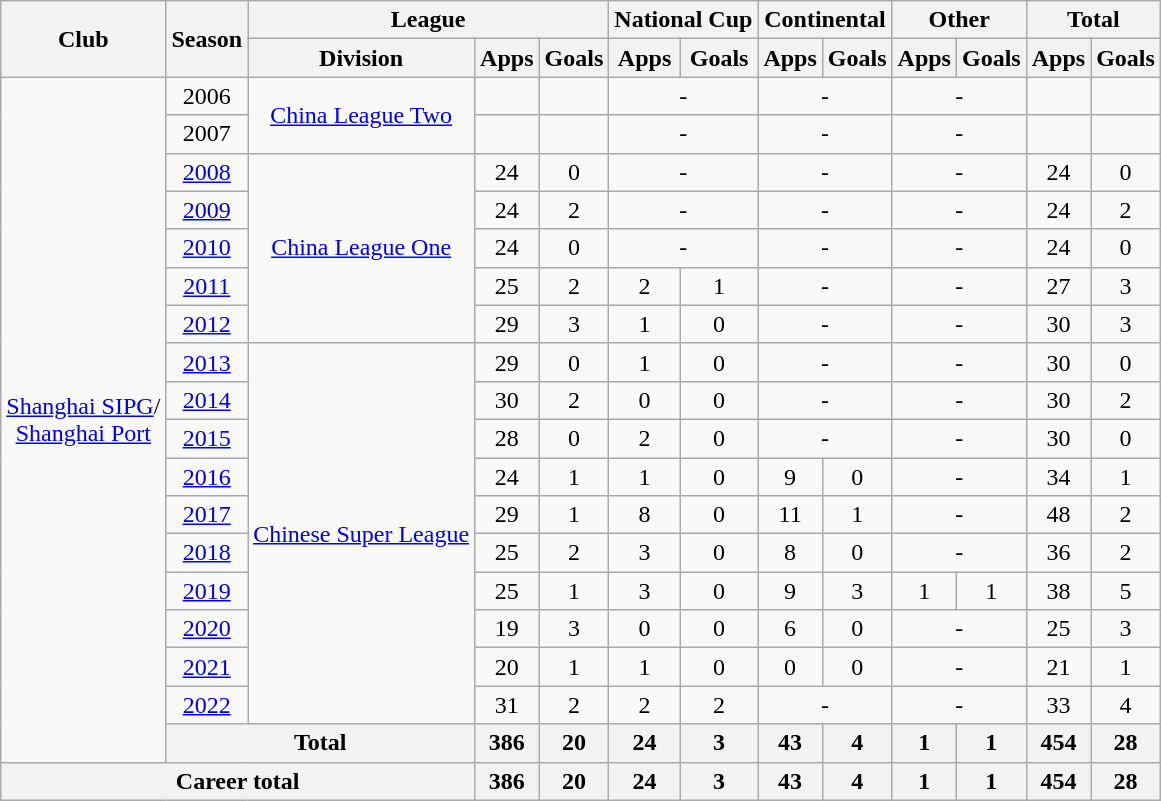<table class="wikitable" style="text-align: center">
<tr>
<th rowspan="2">Club</th>
<th rowspan="2">Season</th>
<th colspan="3">League</th>
<th colspan="2">National Cup</th>
<th colspan="2">Continental</th>
<th colspan="2">Other</th>
<th colspan="2">Total</th>
</tr>
<tr>
<th>Division</th>
<th>Apps</th>
<th>Goals</th>
<th>Apps</th>
<th>Goals</th>
<th>Apps</th>
<th>Goals</th>
<th>Apps</th>
<th>Goals</th>
<th>Apps</th>
<th>Goals</th>
</tr>
<tr>
<td rowspan=18><a href='#'>Shanghai SIPG</a>/<br><a href='#'>Shanghai Port</a></td>
<td>2006</td>
<td rowspan="2"><a href='#'>China League Two</a></td>
<td></td>
<td></td>
<td colspan="2">-</td>
<td colspan="2">-</td>
<td colspan="2">-</td>
<td></td>
<td></td>
</tr>
<tr>
<td>2007</td>
<td></td>
<td></td>
<td colspan="2">-</td>
<td colspan="2">-</td>
<td colspan="2">-</td>
<td></td>
<td></td>
</tr>
<tr>
<td><a href='#'>2008</a></td>
<td rowspan="5"><a href='#'>China League One</a></td>
<td>24</td>
<td>0</td>
<td colspan="2">-</td>
<td colspan="2">-</td>
<td colspan="2">-</td>
<td>24</td>
<td>0</td>
</tr>
<tr>
<td><a href='#'>2009</a></td>
<td>24</td>
<td>2</td>
<td colspan="2">-</td>
<td colspan="2">-</td>
<td colspan="2">-</td>
<td>24</td>
<td>2</td>
</tr>
<tr>
<td><a href='#'>2010</a></td>
<td>24</td>
<td>0</td>
<td colspan="2">-</td>
<td colspan="2">-</td>
<td colspan="2">-</td>
<td>24</td>
<td>0</td>
</tr>
<tr>
<td><a href='#'>2011</a></td>
<td>25</td>
<td>2</td>
<td>2</td>
<td>1</td>
<td colspan="2">-</td>
<td colspan="2">-</td>
<td>27</td>
<td>3</td>
</tr>
<tr>
<td><a href='#'>2012</a></td>
<td>29</td>
<td>3</td>
<td>1</td>
<td>0</td>
<td colspan="2">-</td>
<td colspan="2">-</td>
<td>30</td>
<td>3</td>
</tr>
<tr>
<td><a href='#'>2013</a></td>
<td rowspan=10><a href='#'>Chinese Super League</a></td>
<td>29</td>
<td>0</td>
<td>1</td>
<td>0</td>
<td colspan="2">-</td>
<td colspan="2">-</td>
<td>30</td>
<td>0</td>
</tr>
<tr>
<td><a href='#'>2014</a></td>
<td>30</td>
<td>2</td>
<td>0</td>
<td>0</td>
<td colspan="2">-</td>
<td colspan="2">-</td>
<td>30</td>
<td>2</td>
</tr>
<tr>
<td><a href='#'>2015</a></td>
<td>28</td>
<td>0</td>
<td>2</td>
<td>0</td>
<td colspan="2">-</td>
<td colspan="2">-</td>
<td>30</td>
<td>0</td>
</tr>
<tr>
<td><a href='#'>2016</a></td>
<td>24</td>
<td>1</td>
<td>1</td>
<td>0</td>
<td>9</td>
<td>0</td>
<td colspan="2">-</td>
<td>34</td>
<td>1</td>
</tr>
<tr>
<td><a href='#'>2017</a></td>
<td>29</td>
<td>1</td>
<td>8</td>
<td>0</td>
<td>11</td>
<td>1</td>
<td colspan="2">-</td>
<td>48</td>
<td>2</td>
</tr>
<tr>
<td><a href='#'>2018</a></td>
<td>25</td>
<td>2</td>
<td>3</td>
<td>0</td>
<td>8</td>
<td>0</td>
<td colspan="2">-</td>
<td>36</td>
<td>2</td>
</tr>
<tr>
<td><a href='#'>2019</a></td>
<td>25</td>
<td>1</td>
<td>3</td>
<td>0</td>
<td>9</td>
<td>3</td>
<td>1</td>
<td>1</td>
<td>38</td>
<td>5</td>
</tr>
<tr>
<td><a href='#'>2020</a></td>
<td>19</td>
<td>3</td>
<td>0</td>
<td>0</td>
<td>6</td>
<td>0</td>
<td colspan="2">-</td>
<td>25</td>
<td>3</td>
</tr>
<tr>
<td><a href='#'>2021</a></td>
<td>20</td>
<td>1</td>
<td>1</td>
<td>0</td>
<td>0</td>
<td>0</td>
<td colspan="2">-</td>
<td>21</td>
<td>1</td>
</tr>
<tr>
<td><a href='#'>2022</a></td>
<td>31</td>
<td>2</td>
<td>2</td>
<td>2</td>
<td colspan="2">-</td>
<td colspan="2">-</td>
<td>33</td>
<td>4</td>
</tr>
<tr>
<th colspan="2"><strong>Total</strong></th>
<th>386</th>
<th>20</th>
<th>24</th>
<th>3</th>
<th>43</th>
<th>4</th>
<th>1</th>
<th>1</th>
<th>454</th>
<th>28</th>
</tr>
<tr>
<th colspan=3>Career total</th>
<th>386</th>
<th>20</th>
<th>24</th>
<th>3</th>
<th>43</th>
<th>4</th>
<th>1</th>
<th>1</th>
<th>454</th>
<th>28</th>
</tr>
</table>
